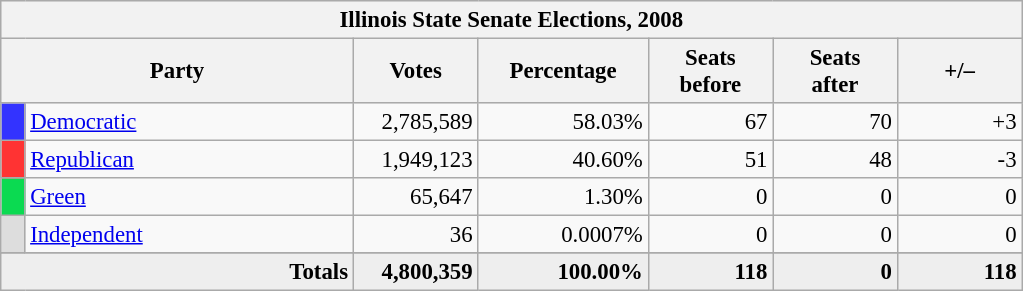<table class="wikitable" style="font-size: 95%;">
<tr style="background-color:#E9E9E9">
<th colspan="8">Illinois State Senate Elections, 2008</th>
</tr>
<tr bgcolor="#EEEEEE" align="center">
<th colspan=2 style="width: 15em">Party</th>
<th style="width: 5em">Votes</th>
<th style="width: 7em">Percentage</th>
<th style="width: 5em">Seats<br>before</th>
<th style="width: 5em">Seats<br>after</th>
<th style="width: 5em">+/–</th>
</tr>
<tr>
<th style="background-color:#3333FF; width: 3px"></th>
<td style="width: 130px"><a href='#'>Democratic</a></td>
<td align="right">2,785,589</td>
<td align="right">58.03%</td>
<td align="right">67</td>
<td align="right">70</td>
<td align="right">+3</td>
</tr>
<tr>
<th style="background-color:#FF3333; width: 3px"></th>
<td style="width: 130px"><a href='#'>Republican</a></td>
<td align="right">1,949,123</td>
<td align="right">40.60%</td>
<td align="right">51</td>
<td align="right">48</td>
<td align="right">-3</td>
</tr>
<tr>
<th style="background-color:#0BDA51; width: 3px"></th>
<td style="width: 130px"><a href='#'>Green</a></td>
<td align="right">65,647</td>
<td align="right">1.30%</td>
<td align="right">0</td>
<td align="right">0</td>
<td align="right">0</td>
</tr>
<tr>
<th style="background-color:#DDDDDD; width: 3px"></th>
<td style="width: 130px"><a href='#'>Independent</a></td>
<td align="right">36</td>
<td align="right">0.0007%</td>
<td align="right">0</td>
<td align="right">0</td>
<td align="right">0</td>
</tr>
<tr>
</tr>
<tr bgcolor="#EEEEEE">
<td colspan="2" align="right"><strong>Totals</strong></td>
<td align="right"><strong>4,800,359</strong></td>
<td align="right"><strong>100.00%</strong></td>
<td align="right"><strong>118</strong></td>
<td align="right"><strong>0</strong></td>
<td align="right"><strong>118</strong></td>
</tr>
</table>
